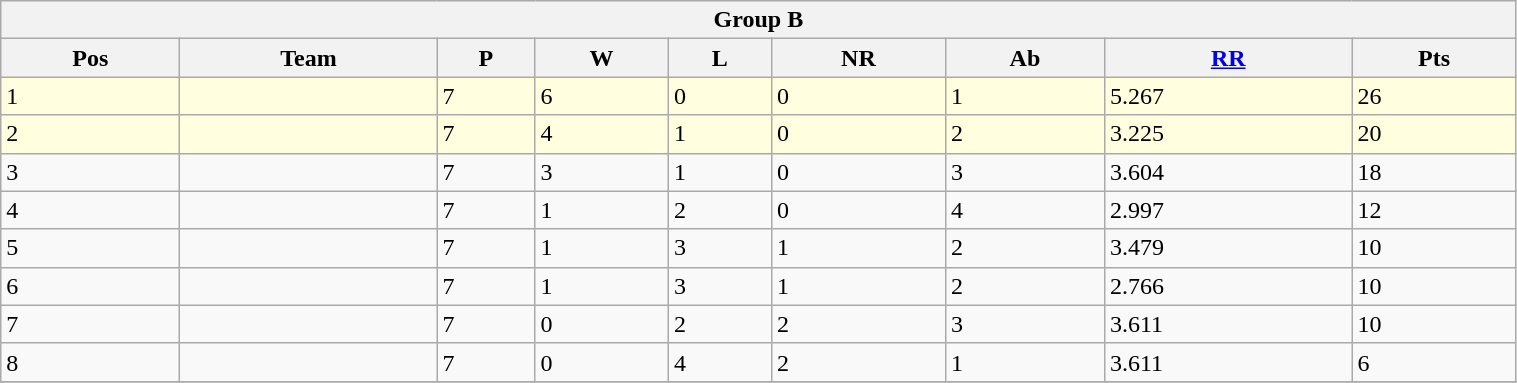<table class="wikitable" width="80%">
<tr bgcolor="#efefef">
<th colspan=9>Group B</th>
</tr>
<tr bgcolor="#efefef">
<th>Pos</th>
<th>Team</th>
<th>P</th>
<th>W</th>
<th>L</th>
<th>NR</th>
<th>Ab</th>
<th><a href='#'>RR</a></th>
<th>Pts</th>
</tr>
<tr bgcolor="#ffffe0">
<td>1</td>
<td></td>
<td>7</td>
<td>6</td>
<td>0</td>
<td>0</td>
<td>1</td>
<td>5.267</td>
<td>26</td>
</tr>
<tr bgcolor="#ffffe0">
<td>2</td>
<td></td>
<td>7</td>
<td>4</td>
<td>1</td>
<td>0</td>
<td>2</td>
<td>3.225</td>
<td>20</td>
</tr>
<tr>
<td>3</td>
<td></td>
<td>7</td>
<td>3</td>
<td>1</td>
<td>0</td>
<td>3</td>
<td>3.604</td>
<td>18</td>
</tr>
<tr>
<td>4</td>
<td></td>
<td>7</td>
<td>1</td>
<td>2</td>
<td>0</td>
<td>4</td>
<td>2.997</td>
<td>12</td>
</tr>
<tr>
<td>5</td>
<td></td>
<td>7</td>
<td>1</td>
<td>3</td>
<td>1</td>
<td>2</td>
<td>3.479</td>
<td>10</td>
</tr>
<tr>
<td>6</td>
<td></td>
<td>7</td>
<td>1</td>
<td>3</td>
<td>1</td>
<td>2</td>
<td>2.766</td>
<td>10</td>
</tr>
<tr>
<td>7</td>
<td></td>
<td>7</td>
<td>0</td>
<td>2</td>
<td>2</td>
<td>3</td>
<td>3.611</td>
<td>10</td>
</tr>
<tr>
<td>8</td>
<td></td>
<td>7</td>
<td>0</td>
<td>4</td>
<td>2</td>
<td>1</td>
<td>3.611</td>
<td>6</td>
</tr>
<tr>
</tr>
</table>
